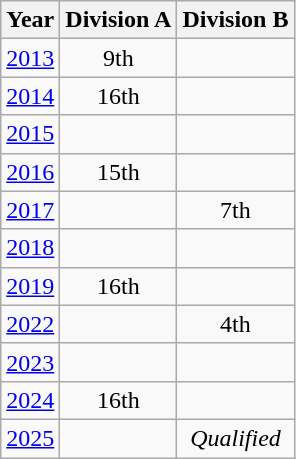<table class="wikitable" style="text-align:center">
<tr>
<th>Year</th>
<th>Division A</th>
<th>Division B</th>
</tr>
<tr>
<td><a href='#'>2013</a></td>
<td>9th</td>
<td></td>
</tr>
<tr>
<td><a href='#'>2014</a></td>
<td>16th</td>
<td></td>
</tr>
<tr>
<td><a href='#'>2015</a></td>
<td></td>
<td></td>
</tr>
<tr>
<td><a href='#'>2016</a></td>
<td>15th</td>
<td></td>
</tr>
<tr>
<td><a href='#'>2017</a></td>
<td></td>
<td>7th</td>
</tr>
<tr>
<td><a href='#'>2018</a></td>
<td></td>
<td></td>
</tr>
<tr>
<td><a href='#'>2019</a></td>
<td>16th</td>
<td></td>
</tr>
<tr>
<td><a href='#'>2022</a></td>
<td></td>
<td>4th</td>
</tr>
<tr>
<td><a href='#'>2023</a></td>
<td></td>
<td></td>
</tr>
<tr>
<td><a href='#'>2024</a></td>
<td>16th</td>
<td></td>
</tr>
<tr>
<td><a href='#'>2025</a></td>
<td></td>
<td><em>Qualified</em></td>
</tr>
</table>
